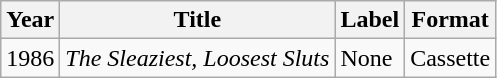<table class="wikitable">
<tr>
<th>Year</th>
<th>Title</th>
<th>Label</th>
<th>Format</th>
</tr>
<tr>
<td>1986</td>
<td><em>The Sleaziest, Loosest Sluts</em></td>
<td>None</td>
<td>Cassette</td>
</tr>
</table>
